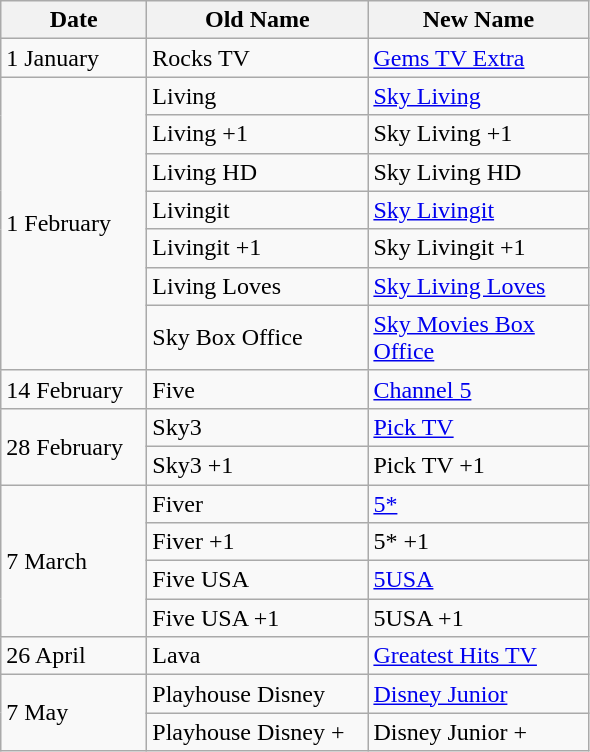<table class="wikitable">
<tr>
<th width=90>Date</th>
<th width=140>Old Name</th>
<th width=140>New Name</th>
</tr>
<tr>
<td>1 January</td>
<td>Rocks TV</td>
<td><a href='#'>Gems TV Extra</a></td>
</tr>
<tr>
<td rowspan=7>1 February</td>
<td>Living</td>
<td><a href='#'>Sky Living</a></td>
</tr>
<tr>
<td>Living +1</td>
<td>Sky Living +1</td>
</tr>
<tr>
<td>Living HD</td>
<td>Sky Living HD</td>
</tr>
<tr>
<td>Livingit</td>
<td><a href='#'>Sky Livingit</a></td>
</tr>
<tr>
<td>Livingit +1</td>
<td>Sky Livingit +1</td>
</tr>
<tr>
<td>Living Loves</td>
<td><a href='#'>Sky Living Loves</a></td>
</tr>
<tr>
<td>Sky Box Office</td>
<td><a href='#'>Sky Movies Box Office</a></td>
</tr>
<tr>
<td>14 February</td>
<td>Five</td>
<td><a href='#'>Channel 5</a></td>
</tr>
<tr>
<td rowspan=2>28 February</td>
<td>Sky3</td>
<td><a href='#'>Pick TV</a></td>
</tr>
<tr>
<td>Sky3 +1</td>
<td>Pick TV +1</td>
</tr>
<tr>
<td rowspan=4>7 March</td>
<td>Fiver</td>
<td><a href='#'>5*</a></td>
</tr>
<tr>
<td>Fiver +1</td>
<td>5* +1</td>
</tr>
<tr>
<td>Five USA</td>
<td><a href='#'>5USA</a></td>
</tr>
<tr>
<td>Five USA +1</td>
<td>5USA +1</td>
</tr>
<tr>
<td>26 April</td>
<td>Lava</td>
<td><a href='#'>Greatest Hits TV</a></td>
</tr>
<tr>
<td rowspan=2>7 May</td>
<td>Playhouse Disney</td>
<td><a href='#'>Disney Junior</a></td>
</tr>
<tr>
<td>Playhouse Disney +</td>
<td>Disney Junior +</td>
</tr>
</table>
